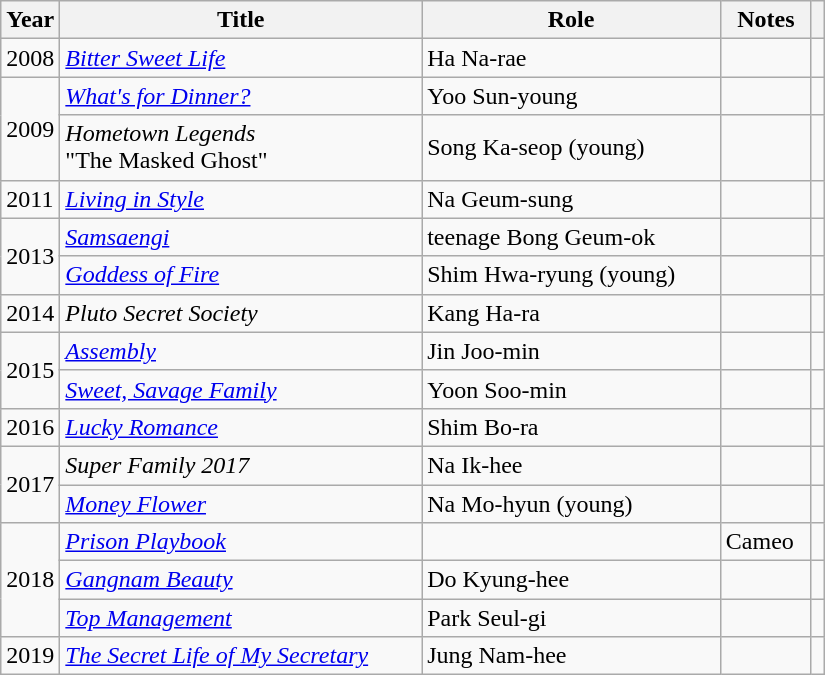<table class="wikitable sortable" style="width:550px">
<tr>
<th width=10>Year</th>
<th>Title</th>
<th>Role</th>
<th>Notes</th>
<th></th>
</tr>
<tr>
<td>2008</td>
<td><em><a href='#'>Bitter Sweet Life</a></em></td>
<td>Ha Na-rae</td>
<td></td>
<td></td>
</tr>
<tr>
<td rowspan="2">2009</td>
<td><em><a href='#'>What's for Dinner?</a></em></td>
<td>Yoo Sun-young</td>
<td></td>
<td></td>
</tr>
<tr>
<td><em>Hometown Legends</em> <br> "The Masked Ghost" </td>
<td>Song Ka-seop (young)</td>
<td></td>
<td></td>
</tr>
<tr>
<td>2011</td>
<td><em><a href='#'>Living in Style</a></em></td>
<td>Na Geum-sung</td>
<td></td>
<td></td>
</tr>
<tr>
<td rowspan="2">2013</td>
<td><em><a href='#'>Samsaengi</a></em></td>
<td>teenage Bong Geum-ok</td>
<td></td>
<td></td>
</tr>
<tr>
<td><em><a href='#'>Goddess of Fire</a></em></td>
<td>Shim Hwa-ryung (young)</td>
<td></td>
<td></td>
</tr>
<tr>
<td>2014</td>
<td><em>Pluto Secret Society</em></td>
<td>Kang Ha-ra</td>
<td></td>
<td></td>
</tr>
<tr>
<td rowspan="2">2015</td>
<td><em><a href='#'>Assembly</a></em></td>
<td>Jin Joo-min</td>
<td></td>
<td></td>
</tr>
<tr>
<td><em><a href='#'>Sweet, Savage Family</a></em></td>
<td>Yoon Soo-min</td>
<td></td>
<td></td>
</tr>
<tr>
<td>2016</td>
<td><em><a href='#'>Lucky Romance</a></em></td>
<td>Shim Bo-ra</td>
<td></td>
<td></td>
</tr>
<tr>
<td rowspan="2">2017</td>
<td><em>Super Family 2017</em></td>
<td>Na Ik-hee</td>
<td></td>
<td></td>
</tr>
<tr>
<td><em><a href='#'>Money Flower</a></em></td>
<td>Na Mo-hyun (young)</td>
<td></td>
<td></td>
</tr>
<tr>
<td rowspan="3">2018</td>
<td><em><a href='#'>Prison Playbook</a></em></td>
<td></td>
<td>Cameo</td>
<td></td>
</tr>
<tr>
<td><em><a href='#'>Gangnam Beauty</a></em></td>
<td>Do Kyung-hee</td>
<td></td>
<td></td>
</tr>
<tr>
<td><em><a href='#'>Top Management</a></em></td>
<td>Park Seul-gi</td>
<td></td>
<td></td>
</tr>
<tr>
<td>2019</td>
<td><em><a href='#'>The Secret Life of My Secretary</a></em></td>
<td>Jung Nam-hee</td>
<td></td>
<td></td>
</tr>
</table>
